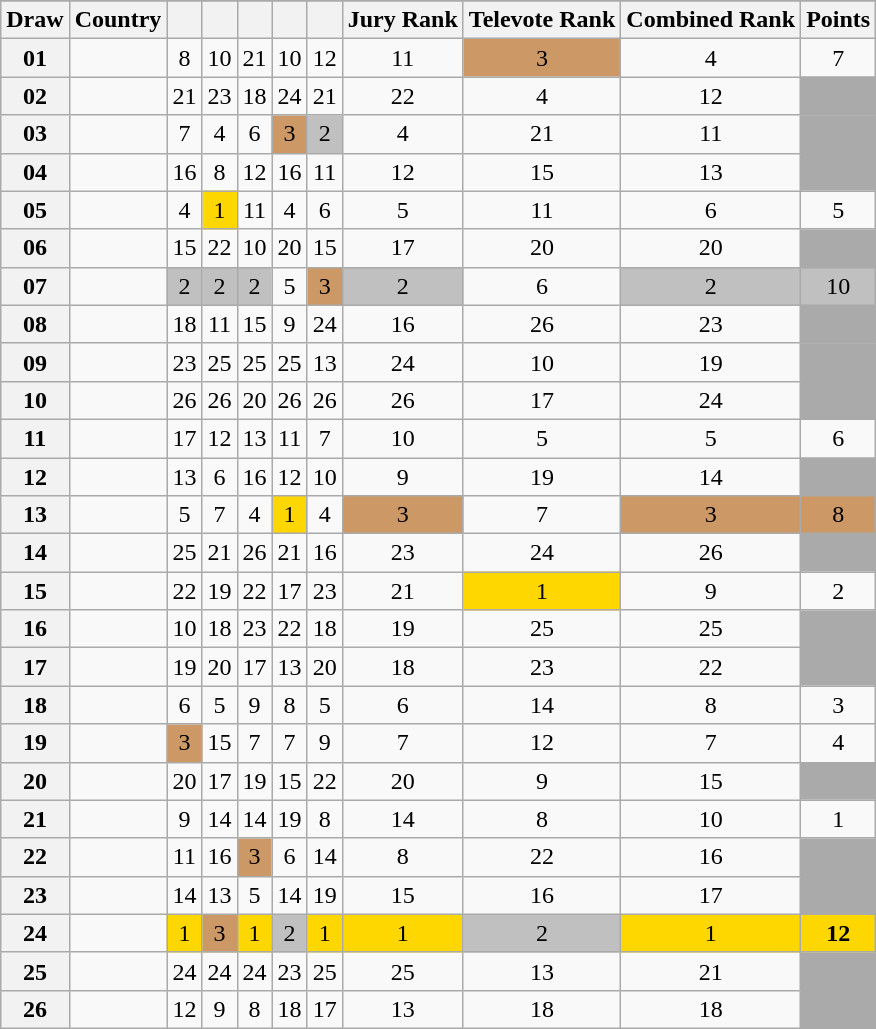<table class="sortable wikitable collapsible plainrowheaders" style="text-align:center;">
<tr>
</tr>
<tr>
<th scope="col">Draw</th>
<th scope="col">Country</th>
<th scope="col"><small></small></th>
<th scope="col"><small></small></th>
<th scope="col"><small></small></th>
<th scope="col"><small></small></th>
<th scope="col"><small></small></th>
<th scope="col">Jury Rank</th>
<th scope="col">Televote Rank</th>
<th scope="col">Combined Rank</th>
<th scope="col">Points</th>
</tr>
<tr>
<th scope="row" style="text-align:center;">01</th>
<td style="text-align:left;"></td>
<td>8</td>
<td>10</td>
<td>21</td>
<td>10</td>
<td>12</td>
<td>11</td>
<td style="background:#CC9966;">3</td>
<td>4</td>
<td>7</td>
</tr>
<tr>
<th scope="row" style="text-align:center;">02</th>
<td style="text-align:left;"></td>
<td>21</td>
<td>23</td>
<td>18</td>
<td>24</td>
<td>21</td>
<td>22</td>
<td>4</td>
<td>12</td>
<td style="background:#AAAAAA;"></td>
</tr>
<tr>
<th scope="row" style="text-align:center;">03</th>
<td style="text-align:left;"></td>
<td>7</td>
<td>4</td>
<td>6</td>
<td style="background:#CC9966;">3</td>
<td style="background:silver;">2</td>
<td>4</td>
<td>21</td>
<td>11</td>
<td style="background:#AAAAAA;"></td>
</tr>
<tr>
<th scope="row" style="text-align:center;">04</th>
<td style="text-align:left;"></td>
<td>16</td>
<td>8</td>
<td>12</td>
<td>16</td>
<td>11</td>
<td>12</td>
<td>15</td>
<td>13</td>
<td style="background:#AAAAAA;"></td>
</tr>
<tr>
<th scope="row" style="text-align:center;">05</th>
<td style="text-align:left;"></td>
<td>4</td>
<td style="background:gold;">1</td>
<td>11</td>
<td>4</td>
<td>6</td>
<td>5</td>
<td>11</td>
<td>6</td>
<td>5</td>
</tr>
<tr>
<th scope="row" style="text-align:center;">06</th>
<td style="text-align:left;"></td>
<td>15</td>
<td>22</td>
<td>10</td>
<td>20</td>
<td>15</td>
<td>17</td>
<td>20</td>
<td>20</td>
<td style="background:#AAAAAA;"></td>
</tr>
<tr>
<th scope="row" style="text-align:center;">07</th>
<td style="text-align:left;"></td>
<td style="background:silver;">2</td>
<td style="background:silver;">2</td>
<td style="background:silver;">2</td>
<td>5</td>
<td style="background:#CC9966;">3</td>
<td style="background:silver;">2</td>
<td>6</td>
<td style="background:silver;">2</td>
<td style="background:silver;">10</td>
</tr>
<tr>
<th scope="row" style="text-align:center;">08</th>
<td style="text-align:left;"></td>
<td>18</td>
<td>11</td>
<td>15</td>
<td>9</td>
<td>24</td>
<td>16</td>
<td>26</td>
<td>23</td>
<td style="background:#AAAAAA;"></td>
</tr>
<tr>
<th scope="row" style="text-align:center;">09</th>
<td style="text-align:left;"></td>
<td>23</td>
<td>25</td>
<td>25</td>
<td>25</td>
<td>13</td>
<td>24</td>
<td>10</td>
<td>19</td>
<td style="background:#AAAAAA;"></td>
</tr>
<tr>
<th scope="row" style="text-align:center;">10</th>
<td style="text-align:left;"></td>
<td>26</td>
<td>26</td>
<td>20</td>
<td>26</td>
<td>26</td>
<td>26</td>
<td>17</td>
<td>24</td>
<td style="background:#AAAAAA;"></td>
</tr>
<tr>
<th scope="row" style="text-align:center;">11</th>
<td style="text-align:left;"></td>
<td>17</td>
<td>12</td>
<td>13</td>
<td>11</td>
<td>7</td>
<td>10</td>
<td>5</td>
<td>5</td>
<td>6</td>
</tr>
<tr>
<th scope="row" style="text-align:center;">12</th>
<td style="text-align:left;"></td>
<td>13</td>
<td>6</td>
<td>16</td>
<td>12</td>
<td>10</td>
<td>9</td>
<td>19</td>
<td>14</td>
<td style="background:#AAAAAA;"></td>
</tr>
<tr>
<th scope="row" style="text-align:center;">13</th>
<td style="text-align:left;"></td>
<td>5</td>
<td>7</td>
<td>4</td>
<td style="background:gold;">1</td>
<td>4</td>
<td style="background:#CC9966;">3</td>
<td>7</td>
<td style="background:#CC9966;">3</td>
<td style="background:#CC9966;">8</td>
</tr>
<tr>
<th scope="row" style="text-align:center;">14</th>
<td style="text-align:left;"></td>
<td>25</td>
<td>21</td>
<td>26</td>
<td>21</td>
<td>16</td>
<td>23</td>
<td>24</td>
<td>26</td>
<td style="background:#AAAAAA;"></td>
</tr>
<tr>
<th scope="row" style="text-align:center;">15</th>
<td style="text-align:left;"></td>
<td>22</td>
<td>19</td>
<td>22</td>
<td>17</td>
<td>23</td>
<td>21</td>
<td style="background:gold;">1</td>
<td>9</td>
<td>2</td>
</tr>
<tr>
<th scope="row" style="text-align:center;">16</th>
<td style="text-align:left;"></td>
<td>10</td>
<td>18</td>
<td>23</td>
<td>22</td>
<td>18</td>
<td>19</td>
<td>25</td>
<td>25</td>
<td style="background:#AAAAAA;"></td>
</tr>
<tr>
<th scope="row" style="text-align:center;">17</th>
<td style="text-align:left;"></td>
<td>19</td>
<td>20</td>
<td>17</td>
<td>13</td>
<td>20</td>
<td>18</td>
<td>23</td>
<td>22</td>
<td style="background:#AAAAAA;"></td>
</tr>
<tr>
<th scope="row" style="text-align:center;">18</th>
<td style="text-align:left;"></td>
<td>6</td>
<td>5</td>
<td>9</td>
<td>8</td>
<td>5</td>
<td>6</td>
<td>14</td>
<td>8</td>
<td>3</td>
</tr>
<tr>
<th scope="row" style="text-align:center;">19</th>
<td style="text-align:left;"></td>
<td style="background:#CC9966;">3</td>
<td>15</td>
<td>7</td>
<td>7</td>
<td>9</td>
<td>7</td>
<td>12</td>
<td>7</td>
<td>4</td>
</tr>
<tr>
<th scope="row" style="text-align:center;">20</th>
<td style="text-align:left;"></td>
<td>20</td>
<td>17</td>
<td>19</td>
<td>15</td>
<td>22</td>
<td>20</td>
<td>9</td>
<td>15</td>
<td style="background:#AAAAAA;"></td>
</tr>
<tr>
<th scope="row" style="text-align:center;">21</th>
<td style="text-align:left;"></td>
<td>9</td>
<td>14</td>
<td>14</td>
<td>19</td>
<td>8</td>
<td>14</td>
<td>8</td>
<td>10</td>
<td>1</td>
</tr>
<tr>
<th scope="row" style="text-align:center;">22</th>
<td style="text-align:left;"></td>
<td>11</td>
<td>16</td>
<td style="background:#CC9966;">3</td>
<td>6</td>
<td>14</td>
<td>8</td>
<td>22</td>
<td>16</td>
<td style="background:#AAAAAA;"></td>
</tr>
<tr>
<th scope="row" style="text-align:center;">23</th>
<td style="text-align:left;"></td>
<td>14</td>
<td>13</td>
<td>5</td>
<td>14</td>
<td>19</td>
<td>15</td>
<td>16</td>
<td>17</td>
<td style="background:#AAAAAA;"></td>
</tr>
<tr>
<th scope="row" style="text-align:center;">24</th>
<td style="text-align:left;"></td>
<td style="background:gold;">1</td>
<td style="background:#CC9966;">3</td>
<td style="background:gold;">1</td>
<td style="background:silver;">2</td>
<td style="background:gold;">1</td>
<td style="background:gold;">1</td>
<td style="background:silver;">2</td>
<td style="background:gold;">1</td>
<td style="background:gold;"><strong>12</strong></td>
</tr>
<tr>
<th scope="row" style="text-align:center;">25</th>
<td style="text-align:left;"></td>
<td>24</td>
<td>24</td>
<td>24</td>
<td>23</td>
<td>25</td>
<td>25</td>
<td>13</td>
<td>21</td>
<td style="background:#AAAAAA;"></td>
</tr>
<tr>
<th scope="row" style="text-align:center;">26</th>
<td style="text-align:left;"></td>
<td>12</td>
<td>9</td>
<td>8</td>
<td>18</td>
<td>17</td>
<td>13</td>
<td>18</td>
<td>18</td>
<td style="background:#AAAAAA;"></td>
</tr>
</table>
